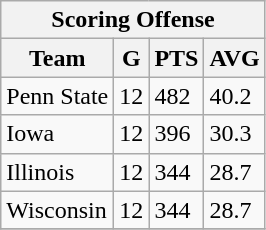<table class="wikitable">
<tr>
<th colspan="7" align "center">Scoring Offense</th>
</tr>
<tr>
<th>Team</th>
<th>G</th>
<th>PTS</th>
<th>AVG</th>
</tr>
<tr>
<td>Penn State</td>
<td>12</td>
<td>482</td>
<td>40.2</td>
</tr>
<tr>
<td>Iowa</td>
<td>12</td>
<td>396</td>
<td>30.3</td>
</tr>
<tr>
<td>Illinois</td>
<td>12</td>
<td>344</td>
<td>28.7</td>
</tr>
<tr>
<td>Wisconsin</td>
<td>12</td>
<td>344</td>
<td>28.7</td>
</tr>
<tr>
</tr>
</table>
